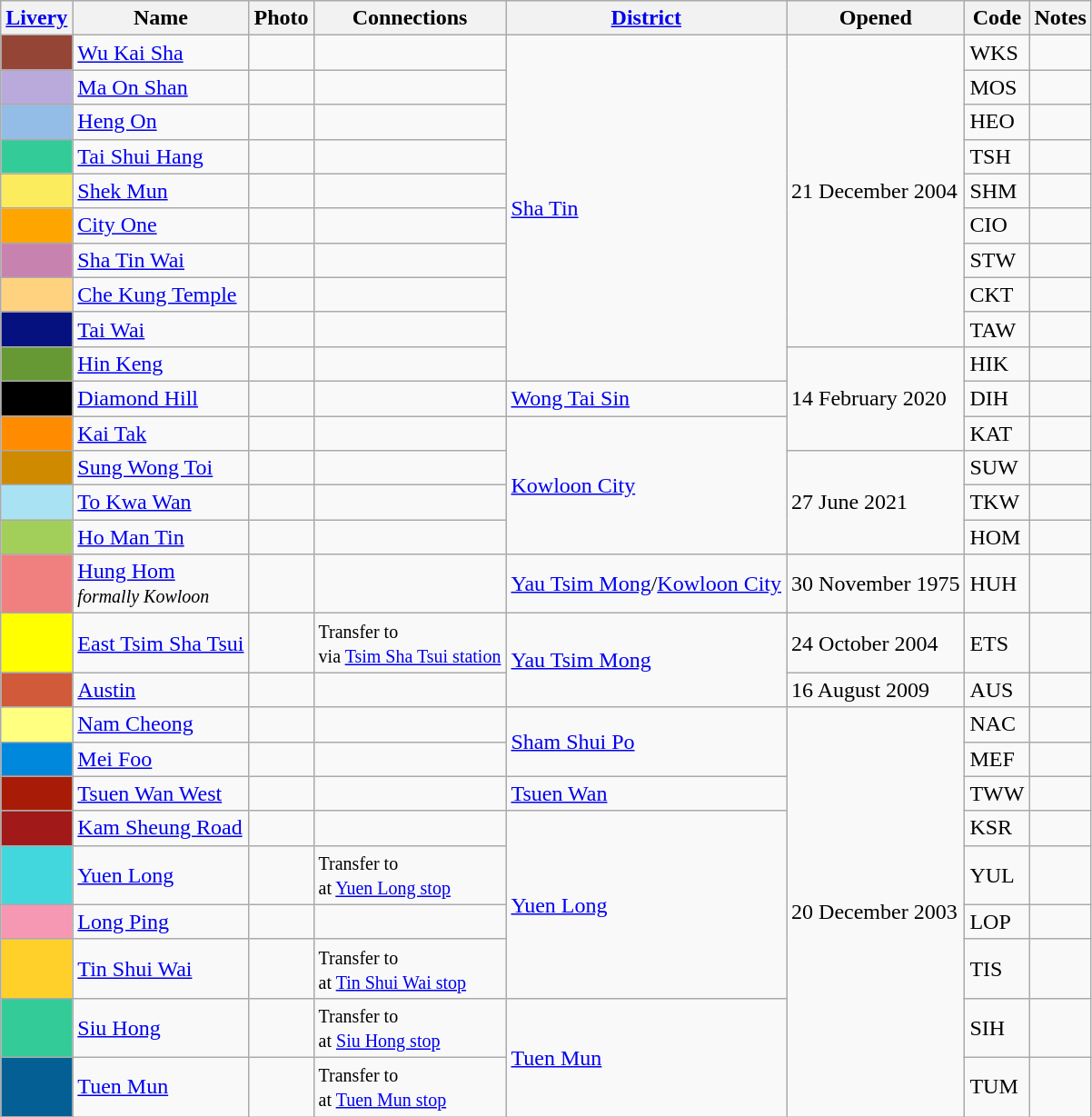<table class="wikitable sortable">
<tr>
<th class="unsortable"><a href='#'>Livery</a></th>
<th>Name</th>
<th class="unsortable">Photo</th>
<th>Connections</th>
<th><a href='#'>District</a></th>
<th data-sort-type="date">Opened</th>
<th>Code</th>
<th class="unsortable">Notes</th>
</tr>
<tr>
<td style="background:#954535;"></td>
<td><a href='#'>Wu Kai Sha</a></td>
<td></td>
<td></td>
<td rowspan="10"><a href='#'>Sha Tin</a></td>
<td rowspan="9">21 December 2004</td>
<td>WKS</td>
<td></td>
</tr>
<tr>
<td style="background:#BAAADB;"></td>
<td><a href='#'>Ma On Shan</a></td>
<td></td>
<td></td>
<td>MOS</td>
<td></td>
</tr>
<tr>
<td style="background:#93BCE6;"></td>
<td><a href='#'>Heng On</a></td>
<td></td>
<td></td>
<td>HEO</td>
<td></td>
</tr>
<tr>
<td style="background:#33CC99;"></td>
<td><a href='#'>Tai Shui Hang</a></td>
<td></td>
<td></td>
<td>TSH</td>
<td></td>
</tr>
<tr>
<td style="background:#FBEC5D;"></td>
<td><a href='#'>Shek Mun</a></td>
<td>  </td>
<td></td>
<td>SHM</td>
<td></td>
</tr>
<tr>
<td style="background:#FFA500;"></td>
<td><a href='#'>City One</a></td>
<td>  </td>
<td></td>
<td>CIO</td>
<td></td>
</tr>
<tr>
<td style="background:#C882B0;"></td>
<td><a href='#'>Sha Tin Wai</a></td>
<td> </td>
<td></td>
<td>STW</td>
<td></td>
</tr>
<tr>
<td style="background:#FFD280;"></td>
<td><a href='#'>Che Kung Temple</a></td>
<td></td>
<td></td>
<td>CKT</td>
<td></td>
</tr>
<tr>
<td style="background:#05117E;"></td>
<td><a href='#'>Tai Wai</a></td>
<td></td>
<td></td>
<td>TAW</td>
<td></td>
</tr>
<tr>
<td style="background:#669933;"></td>
<td><a href='#'>Hin Keng</a></td>
<td></td>
<td></td>
<td rowspan="3">14 February 2020</td>
<td>HIK</td>
<td></td>
</tr>
<tr>
<td style="background:black;"></td>
<td><a href='#'>Diamond Hill</a></td>
<td></td>
<td></td>
<td><a href='#'>Wong Tai Sin</a></td>
<td>DIH</td>
<td></td>
</tr>
<tr>
<td style="background:#ff8c00;"></td>
<td><a href='#'>Kai Tak</a></td>
<td></td>
<td></td>
<td rowspan="4"><a href='#'>Kowloon City</a></td>
<td>KAT</td>
<td></td>
</tr>
<tr>
<td style="background:#d08a00;"></td>
<td><a href='#'>Sung Wong Toi</a></td>
<td></td>
<td></td>
<td rowspan="3">27 June 2021</td>
<td>SUW</td>
<td></td>
</tr>
<tr>
<td style="background:#A9E2F3;"></td>
<td><a href='#'>To Kwa Wan</a></td>
<td></td>
<td></td>
<td>TKW</td>
<td></td>
</tr>
<tr>
<td style="background:#A2CF5A;"></td>
<td><a href='#'>Ho Man Tin</a></td>
<td>  </td>
<td></td>
<td>HOM</td>
<td></td>
</tr>
<tr>
<td style="background:#F08080;"></td>
<td><a href='#'>Hung Hom</a><br><em><small>formally Kowloon</small></em></td>
<td> </td>
<td></td>
<td><a href='#'>Yau Tsim Mong</a>/<a href='#'>Kowloon City</a></td>
<td>30 November 1975</td>
<td>HUH</td>
<td></td>
</tr>
<tr>
<td style="background:yellow;"></td>
<td><a href='#'>East Tsim Sha Tsui</a></td>
<td></td>
<td><small>Transfer to <br>via <a href='#'>Tsim Sha Tsui station</a></small></td>
<td rowspan="2"><a href='#'>Yau Tsim Mong</a></td>
<td>24 October 2004</td>
<td>ETS</td>
<td></td>
</tr>
<tr>
<td style="background:#D05A3A;"></td>
<td><a href='#'>Austin</a></td>
<td></td>
<td></td>
<td>16 August 2009</td>
<td>AUS</td>
<td></td>
</tr>
<tr>
<td style="background:#FFFF80;"></td>
<td><a href='#'>Nam Cheong</a></td>
<td></td>
<td></td>
<td rowspan="2"><a href='#'>Sham Shui Po</a></td>
<td rowspan="9">20 December 2003</td>
<td>NAC</td>
<td></td>
</tr>
<tr>
<td style="background:#0088DD;"></td>
<td><a href='#'>Mei Foo</a></td>
<td></td>
<td></td>
<td>MEF</td>
<td></td>
</tr>
<tr>
<td style="background:#A81C07;"></td>
<td><a href='#'>Tsuen Wan West</a></td>
<td></td>
<td></td>
<td><a href='#'>Tsuen Wan</a></td>
<td>TWW</td>
<td></td>
</tr>
<tr>
<td style="background:#A11919;"></td>
<td><a href='#'>Kam Sheung Road</a></td>
<td></td>
<td></td>
<td rowspan="4"><a href='#'>Yuen Long</a></td>
<td>KSR</td>
<td></td>
</tr>
<tr>
<td style="background:#42D7DC;"></td>
<td><a href='#'>Yuen Long</a></td>
<td></td>
<td><small>Transfer to     <br>at <a href='#'>Yuen Long stop</a></small></td>
<td>YUL</td>
<td></td>
</tr>
<tr>
<td style="background:#F697B4;"></td>
<td><a href='#'>Long Ping</a></td>
<td></td>
<td></td>
<td>LOP</td>
<td></td>
</tr>
<tr>
<td style="background:#FFCF2A;"></td>
<td><a href='#'>Tin Shui Wai</a></td>
<td></td>
<td><small>Transfer to     <br>at <a href='#'>Tin Shui Wai stop</a></small></td>
<td>TIS</td>
<td></td>
</tr>
<tr>
<td style="background:#33CC99;"></td>
<td><a href='#'>Siu Hong</a></td>
<td></td>
<td><small>Transfer to        <br>at <a href='#'>Siu Hong stop</a></small></td>
<td rowspan="2"><a href='#'>Tuen Mun</a></td>
<td>SIH</td>
<td></td>
</tr>
<tr>
<td style="background:#035F94;"></td>
<td><a href='#'>Tuen Mun</a></td>
<td></td>
<td><small>Transfer to    <br>at <a href='#'>Tuen Mun stop</a></small></td>
<td>TUM</td>
<td></td>
</tr>
</table>
